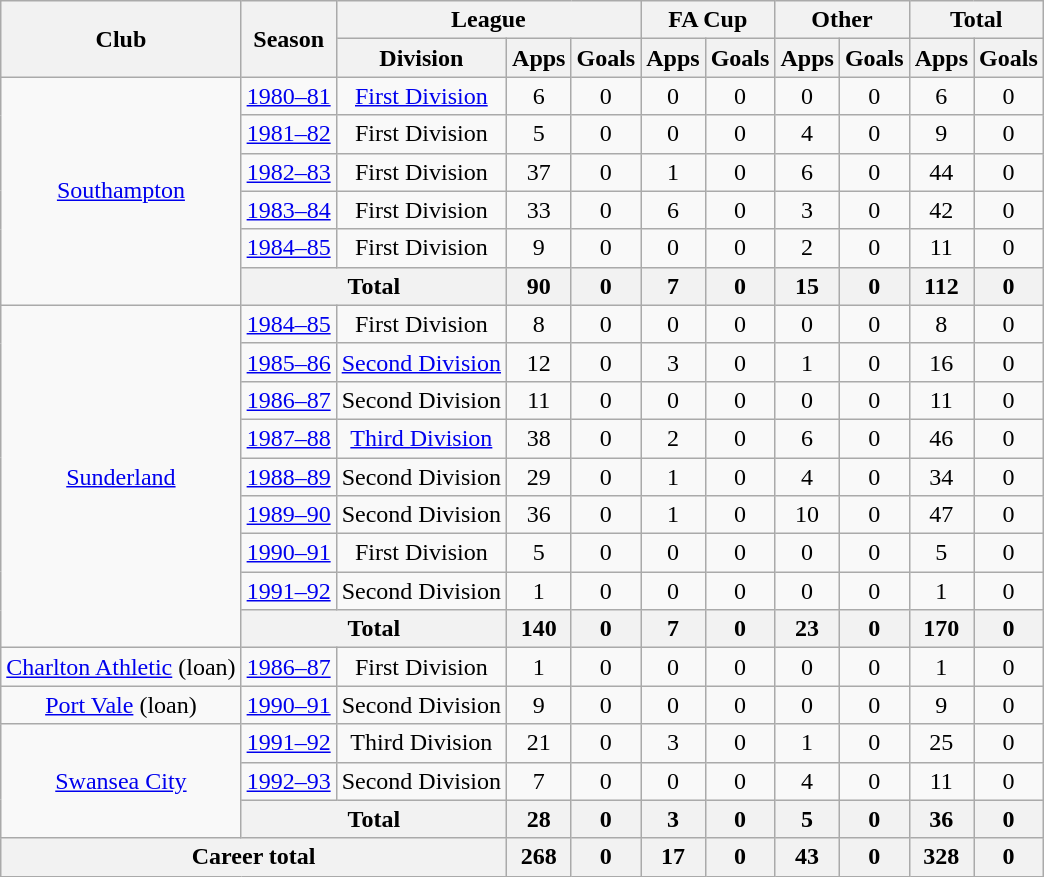<table class="wikitable" style="text-align: center;">
<tr>
<th rowspan="2">Club</th>
<th rowspan="2">Season</th>
<th colspan="3">League</th>
<th colspan="2">FA Cup</th>
<th colspan="2">Other</th>
<th colspan="2">Total</th>
</tr>
<tr>
<th>Division</th>
<th>Apps</th>
<th>Goals</th>
<th>Apps</th>
<th>Goals</th>
<th>Apps</th>
<th>Goals</th>
<th>Apps</th>
<th>Goals</th>
</tr>
<tr>
<td rowspan="6"><a href='#'>Southampton</a></td>
<td><a href='#'>1980–81</a></td>
<td><a href='#'>First Division</a></td>
<td>6</td>
<td>0</td>
<td>0</td>
<td>0</td>
<td>0</td>
<td>0</td>
<td>6</td>
<td>0</td>
</tr>
<tr>
<td><a href='#'>1981–82</a></td>
<td>First Division</td>
<td>5</td>
<td>0</td>
<td>0</td>
<td>0</td>
<td>4</td>
<td>0</td>
<td>9</td>
<td>0</td>
</tr>
<tr>
<td><a href='#'>1982–83</a></td>
<td>First Division</td>
<td>37</td>
<td>0</td>
<td>1</td>
<td>0</td>
<td>6</td>
<td>0</td>
<td>44</td>
<td>0</td>
</tr>
<tr>
<td><a href='#'>1983–84</a></td>
<td>First Division</td>
<td>33</td>
<td>0</td>
<td>6</td>
<td>0</td>
<td>3</td>
<td>0</td>
<td>42</td>
<td>0</td>
</tr>
<tr>
<td><a href='#'>1984–85</a></td>
<td>First Division</td>
<td>9</td>
<td>0</td>
<td>0</td>
<td>0</td>
<td>2</td>
<td>0</td>
<td>11</td>
<td>0</td>
</tr>
<tr>
<th colspan="2">Total</th>
<th>90</th>
<th>0</th>
<th>7</th>
<th>0</th>
<th>15</th>
<th>0</th>
<th>112</th>
<th>0</th>
</tr>
<tr>
<td rowspan="9"><a href='#'>Sunderland</a></td>
<td><a href='#'>1984–85</a></td>
<td>First Division</td>
<td>8</td>
<td>0</td>
<td>0</td>
<td>0</td>
<td>0</td>
<td>0</td>
<td>8</td>
<td>0</td>
</tr>
<tr>
<td><a href='#'>1985–86</a></td>
<td><a href='#'>Second Division</a></td>
<td>12</td>
<td>0</td>
<td>3</td>
<td>0</td>
<td>1</td>
<td>0</td>
<td>16</td>
<td>0</td>
</tr>
<tr>
<td><a href='#'>1986–87</a></td>
<td>Second Division</td>
<td>11</td>
<td>0</td>
<td>0</td>
<td>0</td>
<td>0</td>
<td>0</td>
<td>11</td>
<td>0</td>
</tr>
<tr>
<td><a href='#'>1987–88</a></td>
<td><a href='#'>Third Division</a></td>
<td>38</td>
<td>0</td>
<td>2</td>
<td>0</td>
<td>6</td>
<td>0</td>
<td>46</td>
<td>0</td>
</tr>
<tr>
<td><a href='#'>1988–89</a></td>
<td>Second Division</td>
<td>29</td>
<td>0</td>
<td>1</td>
<td>0</td>
<td>4</td>
<td>0</td>
<td>34</td>
<td>0</td>
</tr>
<tr>
<td><a href='#'>1989–90</a></td>
<td>Second Division</td>
<td>36</td>
<td>0</td>
<td>1</td>
<td>0</td>
<td>10</td>
<td>0</td>
<td>47</td>
<td>0</td>
</tr>
<tr>
<td><a href='#'>1990–91</a></td>
<td>First Division</td>
<td>5</td>
<td>0</td>
<td>0</td>
<td>0</td>
<td>0</td>
<td>0</td>
<td>5</td>
<td>0</td>
</tr>
<tr>
<td><a href='#'>1991–92</a></td>
<td>Second Division</td>
<td>1</td>
<td>0</td>
<td>0</td>
<td>0</td>
<td>0</td>
<td>0</td>
<td>1</td>
<td>0</td>
</tr>
<tr>
<th colspan="2">Total</th>
<th>140</th>
<th>0</th>
<th>7</th>
<th>0</th>
<th>23</th>
<th>0</th>
<th>170</th>
<th>0</th>
</tr>
<tr>
<td><a href='#'>Charlton Athletic</a> (loan)</td>
<td><a href='#'>1986–87</a></td>
<td>First Division</td>
<td>1</td>
<td>0</td>
<td>0</td>
<td>0</td>
<td>0</td>
<td>0</td>
<td>1</td>
<td>0</td>
</tr>
<tr>
<td><a href='#'>Port Vale</a> (loan)</td>
<td><a href='#'>1990–91</a></td>
<td>Second Division</td>
<td>9</td>
<td>0</td>
<td>0</td>
<td>0</td>
<td>0</td>
<td>0</td>
<td>9</td>
<td>0</td>
</tr>
<tr>
<td rowspan="3"><a href='#'>Swansea City</a></td>
<td><a href='#'>1991–92</a></td>
<td>Third Division</td>
<td>21</td>
<td>0</td>
<td>3</td>
<td>0</td>
<td>1</td>
<td>0</td>
<td>25</td>
<td>0</td>
</tr>
<tr>
<td><a href='#'>1992–93</a></td>
<td>Second Division</td>
<td>7</td>
<td>0</td>
<td>0</td>
<td>0</td>
<td>4</td>
<td>0</td>
<td>11</td>
<td>0</td>
</tr>
<tr>
<th colspan="2">Total</th>
<th>28</th>
<th>0</th>
<th>3</th>
<th>0</th>
<th>5</th>
<th>0</th>
<th>36</th>
<th>0</th>
</tr>
<tr>
<th colspan="3">Career total</th>
<th>268</th>
<th>0</th>
<th>17</th>
<th>0</th>
<th>43</th>
<th>0</th>
<th>328</th>
<th>0</th>
</tr>
</table>
